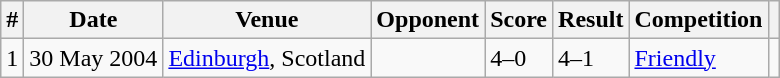<table class="wikitable">
<tr>
<th>#</th>
<th>Date</th>
<th>Venue</th>
<th>Opponent</th>
<th>Score</th>
<th>Result</th>
<th>Competition</th>
<th></th>
</tr>
<tr>
<td>1</td>
<td>30 May 2004</td>
<td><a href='#'>Edinburgh</a>, Scotland</td>
<td></td>
<td>4–0</td>
<td>4–1</td>
<td><a href='#'>Friendly</a></td>
<td></td>
</tr>
</table>
